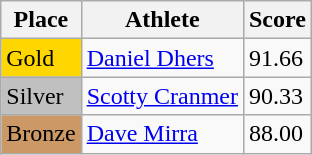<table class="wikitable">
<tr>
<th>Place</th>
<th>Athlete</th>
<th>Score</th>
</tr>
<tr>
<td style="background:gold;">Gold</td>
<td><a href='#'>Daniel Dhers</a></td>
<td>91.66</td>
</tr>
<tr>
<td style="background:silver;">Silver</td>
<td><a href='#'>Scotty Cranmer</a></td>
<td>90.33</td>
</tr>
<tr>
<td style="background:#CC9966;">Bronze</td>
<td><a href='#'>Dave Mirra</a></td>
<td>88.00</td>
</tr>
</table>
